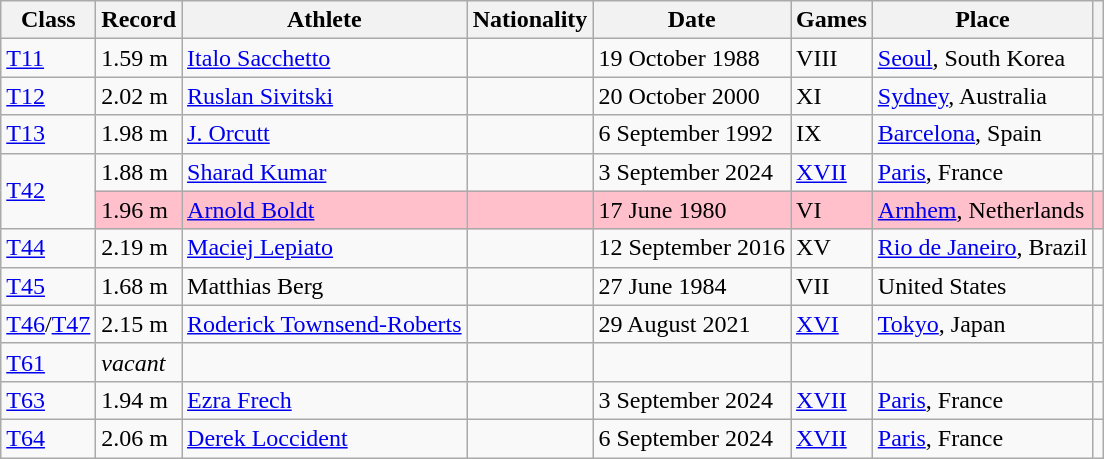<table class="wikitable">
<tr>
<th>Class</th>
<th>Record</th>
<th>Athlete</th>
<th>Nationality</th>
<th>Date</th>
<th>Games</th>
<th>Place</th>
<th></th>
</tr>
<tr>
<td><a href='#'>T11</a></td>
<td>1.59 m</td>
<td><a href='#'>Italo Sacchetto</a></td>
<td></td>
<td>19 October 1988</td>
<td>VIII</td>
<td><a href='#'>Seoul</a>, South Korea</td>
<td></td>
</tr>
<tr>
<td><a href='#'>T12</a></td>
<td>2.02 m</td>
<td><a href='#'>Ruslan Sivitski</a></td>
<td></td>
<td>20 October 2000</td>
<td>XI</td>
<td><a href='#'>Sydney</a>, Australia</td>
<td></td>
</tr>
<tr>
<td><a href='#'>T13</a></td>
<td>1.98 m</td>
<td><a href='#'>J. Orcutt</a></td>
<td></td>
<td>6 September 1992</td>
<td>IX</td>
<td><a href='#'>Barcelona</a>, Spain</td>
<td></td>
</tr>
<tr>
<td rowspan=2><a href='#'>T42</a></td>
<td>1.88 m</td>
<td><a href='#'>Sharad Kumar</a></td>
<td></td>
<td>3 September 2024</td>
<td><a href='#'>XVII</a></td>
<td><a href='#'>Paris</a>, France</td>
<td></td>
</tr>
<tr style="background:pink">
<td>1.96 m</td>
<td><a href='#'>Arnold Boldt</a></td>
<td></td>
<td>17 June 1980</td>
<td>VI</td>
<td><a href='#'>Arnhem</a>, Netherlands</td>
<td></td>
</tr>
<tr>
<td><a href='#'>T44</a></td>
<td>2.19 m</td>
<td><a href='#'>Maciej Lepiato</a></td>
<td></td>
<td>12 September 2016</td>
<td>XV</td>
<td><a href='#'>Rio de Janeiro</a>, Brazil</td>
<td></td>
</tr>
<tr>
<td><a href='#'>T45</a></td>
<td>1.68 m</td>
<td>Matthias Berg</td>
<td></td>
<td>27 June 1984</td>
<td>VII</td>
<td>United States</td>
<td></td>
</tr>
<tr>
<td><a href='#'>T46</a>/<a href='#'>T47</a></td>
<td>2.15 m</td>
<td><a href='#'>Roderick Townsend-Roberts</a></td>
<td></td>
<td>29 August 2021</td>
<td><a href='#'>XVI</a></td>
<td><a href='#'>Tokyo</a>, Japan</td>
<td></td>
</tr>
<tr>
<td><a href='#'>T61</a></td>
<td><em>vacant</em></td>
<td></td>
<td></td>
<td></td>
<td></td>
<td></td>
<td></td>
</tr>
<tr>
<td><a href='#'>T63</a></td>
<td>1.94 m</td>
<td><a href='#'>Ezra Frech</a></td>
<td></td>
<td>3 September 2024</td>
<td><a href='#'>XVII</a></td>
<td><a href='#'>Paris</a>, France</td>
<td></td>
</tr>
<tr>
<td><a href='#'>T64</a></td>
<td>2.06 m</td>
<td><a href='#'>Derek Loccident</a></td>
<td></td>
<td>6 September 2024</td>
<td><a href='#'>XVII</a></td>
<td><a href='#'>Paris</a>, France</td>
<td></td>
</tr>
</table>
